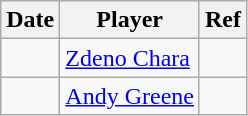<table class="wikitable">
<tr>
<th>Date</th>
<th>Player</th>
<th>Ref</th>
</tr>
<tr>
<td></td>
<td><a href='#'>Zdeno Chara</a></td>
<td></td>
</tr>
<tr>
<td></td>
<td><a href='#'>Andy Greene</a></td>
<td></td>
</tr>
</table>
